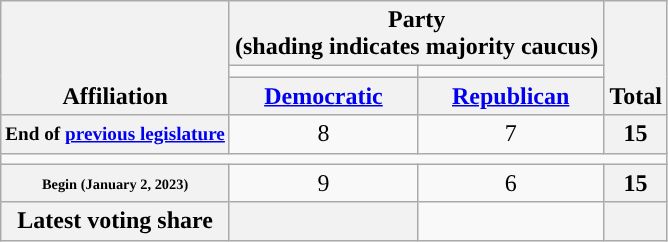<table class="wikitable" style="text-align:center">
<tr style="vertical-align:bottom;";">
<th rowspan=3>Affiliation</th>
<th colspan=2>Party<div>(shading indicates majority caucus)</div></th>
<th rowspan=3>Total</th>
</tr>
<tr style="height:5px">
<td style="background-color:"></td>
<td style="background-color:"></td>
</tr>
<tr>
<th><a href='#'>Democratic</a></th>
<th><a href='#'>Republican</a></th>
</tr>
<tr>
<th style="font-size:80%">End of <a href='#'>previous legislature</a></th>
<td>8</td>
<td>7</td>
<th>15</th>
</tr>
<tr>
<td colspan=8></td>
</tr>
<tr>
<th style="font-size:60%">Begin (January 2, 2023)</th>
<td>9</td>
<td>6</td>
<th>15</th>
</tr>
<tr>
<th>Latest voting share</th>
<th></th>
<td></td>
<th colspan=1></th>
</tr>
</table>
